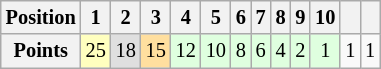<table class="wikitable" style="font-size: 85%;">
<tr>
<th>Position</th>
<th>1</th>
<th>2</th>
<th>3</th>
<th>4</th>
<th>5</th>
<th>6</th>
<th>7</th>
<th>8</th>
<th>9</th>
<th>10</th>
<th></th>
<th></th>
</tr>
<tr align="center">
<th>Points</th>
<td style="background:#FFFFBF;">25</td>
<td style="background:#DFDFDF;">18</td>
<td style="background:#FFDF9F;">15</td>
<td style="background:#DFFFDF;">12</td>
<td style="background:#DFFFDF;">10</td>
<td style="background:#DFFFDF;">8</td>
<td style="background:#DFFFDF;">6</td>
<td style="background:#DFFFDF;">4</td>
<td style="background:#DFFFDF;">2</td>
<td style="background:#DFFFDF;">1</td>
<td>1</td>
<td>1</td>
</tr>
</table>
